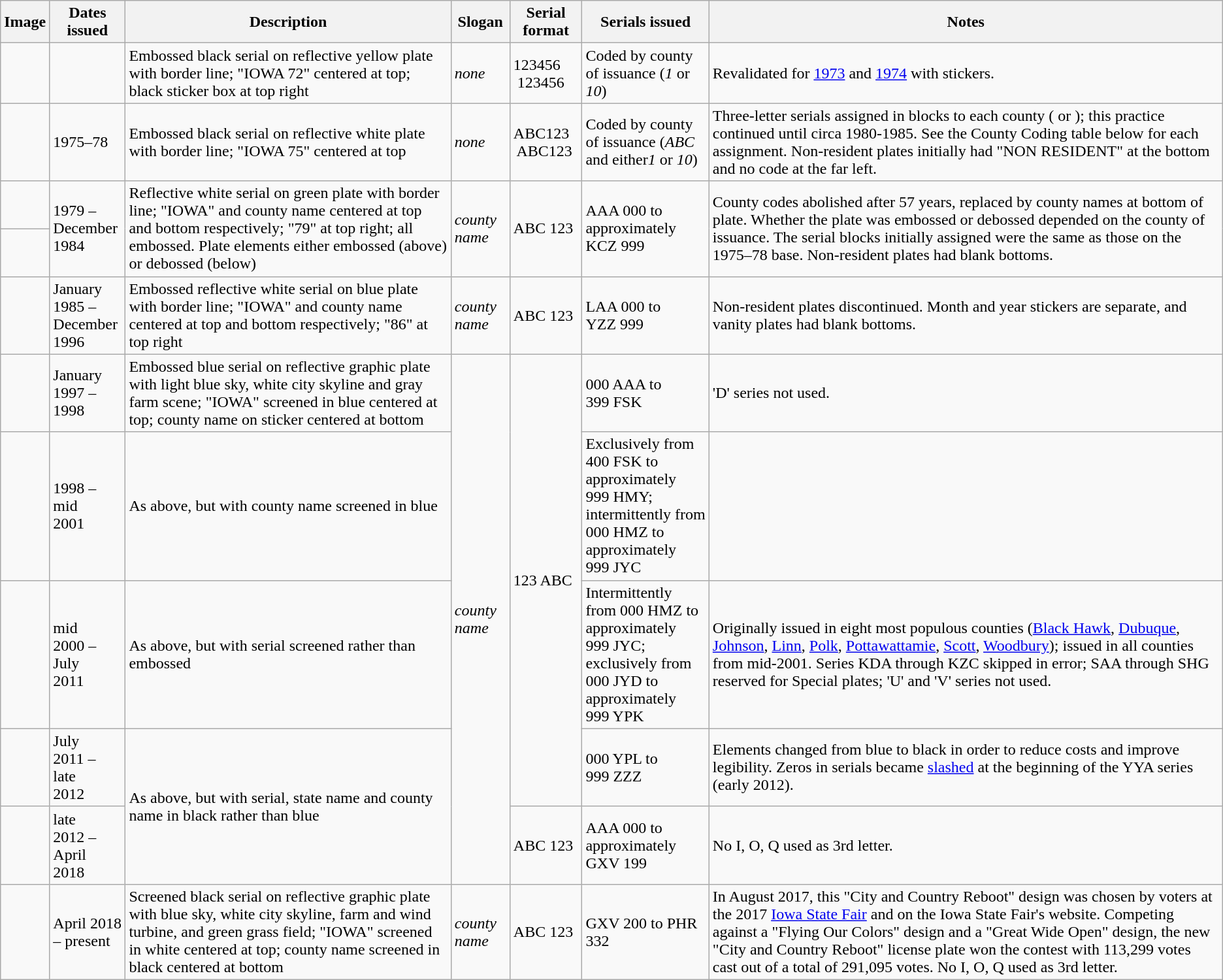<table class="wikitable">
<tr>
<th>Image</th>
<th style="width:70px;">Dates issued</th>
<th>Description</th>
<th>Slogan</th>
<th>Serial format</th>
<th style="width:115px;">Serials issued</th>
<th>Notes</th>
</tr>
<tr>
<td></td>
<td></td>
<td>Embossed black serial on reflective yellow plate with border line; "IOWA 72" centered at top; black sticker box at top right</td>
<td><em>none</em></td>
<td> 123456<br> 123456</td>
<td>Coded by county of issuance (<em>1</em> or <em>10</em>)</td>
<td>Revalidated for <a href='#'>1973</a> and <a href='#'>1974</a> with stickers.</td>
</tr>
<tr>
<td></td>
<td>1975–78</td>
<td>Embossed black serial on reflective white plate with border line; "IOWA 75" centered at top</td>
<td><em>none</em></td>
<td> ABC123<br> ABC123</td>
<td>Coded by county of issuance (<em>ABC</em> and either<em>1</em> or <em>10</em>)</td>
<td>Three-letter serials assigned in blocks to each county ( or ); this practice continued until circa 1980-1985. See the County Coding table below for each assignment. Non-resident plates initially had "NON RESIDENT" at the bottom and no  code at the far left.</td>
</tr>
<tr>
<td></td>
<td rowspan="2">1979 – December 1984</td>
<td rowspan="2">Reflective white serial on green plate with border line; "IOWA" and county name centered at top and bottom respectively; "79" at top right; all embossed. Plate elements either embossed (above) or debossed (below)</td>
<td rowspan="2"><em>county name</em></td>
<td rowspan="2">ABC 123</td>
<td rowspan="2">AAA 000 to approximately KCZ 999</td>
<td rowspan="2">County codes abolished after 57 years, replaced by county names at bottom of plate. Whether the plate was embossed or debossed depended on the county of issuance. The serial blocks initially assigned were the same as those on the 1975–78 base. Non-resident plates had blank bottoms.</td>
</tr>
<tr>
<td></td>
</tr>
<tr>
<td></td>
<td>January 1985 – December 1996</td>
<td>Embossed reflective white serial on blue plate with border line; "IOWA" and county name centered at top and bottom respectively; "86" at top right</td>
<td><em>county name</em></td>
<td>ABC 123</td>
<td>LAA 000 to<br>YZZ 999</td>
<td>Non-resident plates discontinued. Month and year stickers are separate, and vanity plates had blank bottoms.</td>
</tr>
<tr>
<td></td>
<td>January 1997 – 1998</td>
<td>Embossed blue serial on reflective graphic plate with light blue sky, white city skyline and gray farm scene; "IOWA" screened in blue centered at top; county name on sticker centered at bottom</td>
<td rowspan="5"><em>county name</em></td>
<td rowspan="4">123 ABC</td>
<td>000 AAA to 399 FSK</td>
<td>'D' series not used.</td>
</tr>
<tr>
<td></td>
<td>1998 –<br>mid<br>2001</td>
<td>As above, but with county name screened in blue</td>
<td>Exclusively from 400 FSK to approximately 999 HMY; intermittently from 000 HMZ to approximately 999 JYC</td>
<td></td>
</tr>
<tr>
<td></td>
<td>mid<br>2000 –<br>July<br>2011</td>
<td>As above, but with serial screened rather than embossed</td>
<td>Intermittently from 000 HMZ to approximately 999 JYC;<br>exclusively from 000 JYD to approximately 999 YPK</td>
<td>Originally issued in eight most populous counties (<a href='#'>Black Hawk</a>, <a href='#'>Dubuque</a>, <a href='#'>Johnson</a>, <a href='#'>Linn</a>, <a href='#'>Polk</a>, <a href='#'>Pottawattamie</a>, <a href='#'>Scott</a>, <a href='#'>Woodbury</a>); issued in all counties from mid-2001. Series KDA through KZC skipped in error; SAA through SHG reserved for Special plates; 'U' and 'V' series not used.</td>
</tr>
<tr>
<td></td>
<td>July<br>2011 –<br>late<br>2012</td>
<td rowspan="2">As above, but with serial, state name and county name in black rather than blue</td>
<td>000 YPL to<br>999 ZZZ</td>
<td>Elements changed from blue to black in order to reduce costs and improve legibility. Zeros in serials became <a href='#'>slashed</a> at the beginning of the YYA series (early 2012).</td>
</tr>
<tr>
<td></td>
<td>late<br>2012 – April<br>2018</td>
<td>ABC 123</td>
<td>AAA 000 to approximately GXV 199</td>
<td>No I, O, Q used as 3rd letter.</td>
</tr>
<tr>
<td></td>
<td>April 2018 – present</td>
<td>Screened black serial on reflective graphic plate with blue sky, white city skyline, farm and wind turbine, and green grass field; "IOWA" screened in white centered at top; county name screened in black centered at bottom</td>
<td><em>county name</em></td>
<td>ABC 123</td>
<td>GXV 200 to PHR 332 </td>
<td>In August 2017, this "City and Country Reboot" design was chosen by voters at the 2017 <a href='#'>Iowa State Fair</a> and on the Iowa State Fair's website.  Competing against a "Flying Our Colors" design and a "Great Wide Open" design, the new "City and Country Reboot" license plate won the contest with 113,299 votes cast out of a total of 291,095 votes. No I, O, Q used as 3rd letter.</td>
</tr>
</table>
